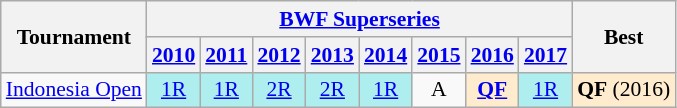<table class="wikitable" style="font-size: 90%; text-align:center">
<tr>
<th rowspan="2">Tournament</th>
<th colspan="8"><strong><a href='#'>BWF Superseries</a></strong></th>
<th rowspan="2">Best</th>
</tr>
<tr>
<th><a href='#'>2010</a></th>
<th><a href='#'>2011</a></th>
<th><a href='#'>2012</a></th>
<th><a href='#'>2013</a></th>
<th><a href='#'>2014</a></th>
<th><a href='#'>2015</a></th>
<th><a href='#'>2016</a></th>
<th><a href='#'>2017</a></th>
</tr>
<tr>
<td align=left><a href='#'>Indonesia Open</a></td>
<td bgcolor=AFEEEE><a href='#'>1R</a></td>
<td bgcolor=AFEEEE><a href='#'>1R</a></td>
<td bgcolor=AFEEEE><a href='#'>2R</a></td>
<td bgcolor=AFEEEE><a href='#'>2R</a></td>
<td bgcolor=AFEEEE><a href='#'>1R</a></td>
<td>A</td>
<td bgcolor=FFEBCD><a href='#'><strong>QF</strong></a></td>
<td bgcolor=AFEEEE><a href='#'>1R</a></td>
<td bgcolor=FFEBCD><strong>QF</strong> (2016)</td>
</tr>
</table>
